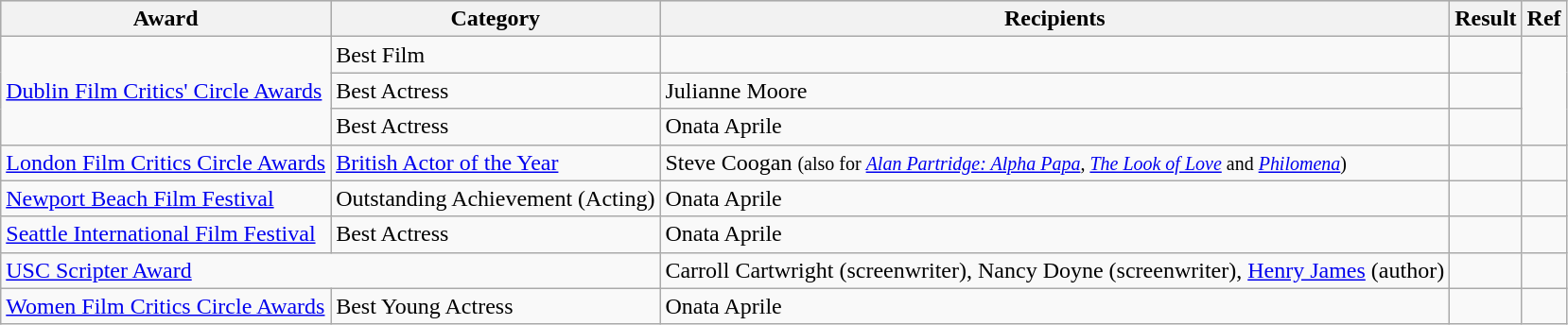<table class="wikitable sortable">
<tr style="background:#ccc; text-align:center;">
<th>Award</th>
<th>Category</th>
<th>Recipients</th>
<th>Result</th>
<th>Ref</th>
</tr>
<tr>
<td rowspan="3"><a href='#'>Dublin Film Critics' Circle Awards</a></td>
<td>Best Film</td>
<td></td>
<td></td>
<td rowspan="3"></td>
</tr>
<tr>
<td>Best Actress</td>
<td>Julianne Moore</td>
<td></td>
</tr>
<tr>
<td>Best Actress</td>
<td>Onata Aprile</td>
<td></td>
</tr>
<tr>
<td><a href='#'>London Film Critics Circle Awards</a></td>
<td><a href='#'>British Actor of the Year</a></td>
<td>Steve Coogan <small>(also for <em><a href='#'>Alan Partridge: Alpha Papa</a></em>, <em><a href='#'>The Look of Love</a></em> and <em><a href='#'>Philomena</a></em>)</small></td>
<td></td>
<td></td>
</tr>
<tr>
<td><a href='#'>Newport Beach Film Festival</a></td>
<td>Outstanding Achievement (Acting)</td>
<td>Onata Aprile</td>
<td></td>
<td></td>
</tr>
<tr>
<td><a href='#'>Seattle International Film Festival</a></td>
<td>Best Actress</td>
<td>Onata Aprile</td>
<td></td>
<td></td>
</tr>
<tr>
<td colspan="2"><a href='#'>USC Scripter Award</a></td>
<td>Carroll Cartwright (screenwriter), Nancy Doyne (screenwriter), <a href='#'>Henry James</a> (author)</td>
<td></td>
<td></td>
</tr>
<tr>
<td><a href='#'>Women Film Critics Circle Awards</a></td>
<td>Best Young Actress</td>
<td>Onata Aprile</td>
<td></td>
<td></td>
</tr>
</table>
